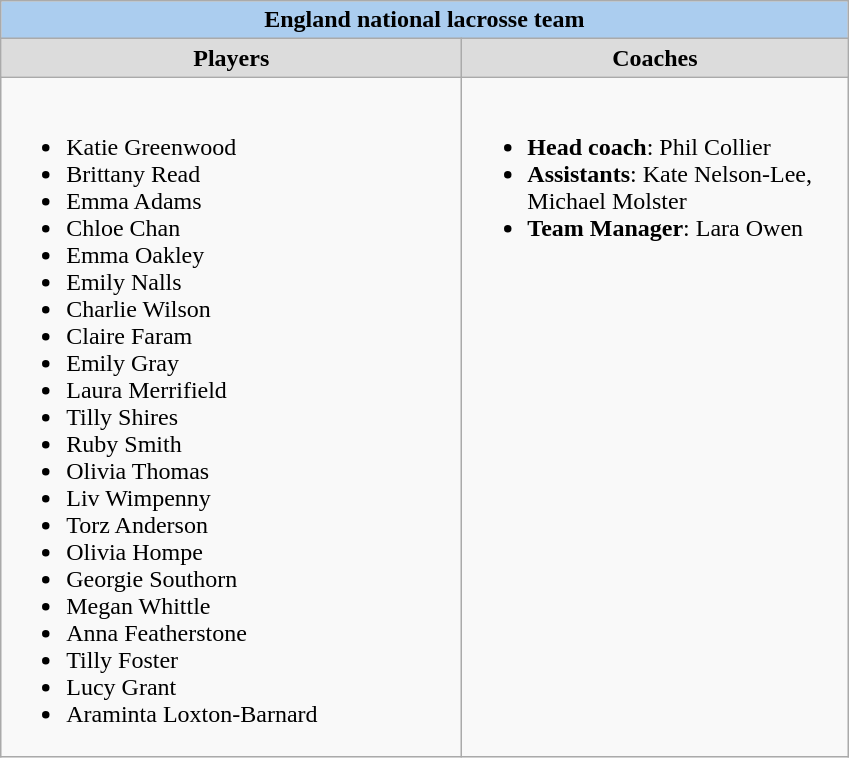<table class=wikitable>
<tr>
<td colspan="2"  style="text-align:center; background:#abcdef;"><strong>England national lacrosse team</strong></td>
</tr>
<tr style="text-align:center; background:gainsboro;">
<td style="width:300px; "><strong>Players</strong></td>
<td style="width:250px; "><strong>Coaches</strong></td>
</tr>
<tr>
<td><br><ul><li>Katie Greenwood</li><li>Brittany Read</li><li>Emma Adams</li><li>Chloe Chan</li><li>Emma Oakley</li><li>Emily Nalls</li><li>Charlie Wilson</li><li>Claire Faram</li><li>Emily Gray</li><li>Laura Merrifield</li><li>Tilly Shires</li><li>Ruby Smith</li><li>Olivia Thomas</li><li>Liv Wimpenny</li><li>Torz Anderson</li><li>Olivia Hompe</li><li>Georgie Southorn</li><li>Megan Whittle</li><li>Anna Featherstone</li><li>Tilly Foster</li><li>Lucy Grant</li><li>Araminta Loxton-Barnard</li></ul></td>
<td valign=top><br><ul><li><strong>Head coach</strong>: Phil Collier</li><li><strong>Assistants</strong>: Kate Nelson-Lee, Michael Molster</li><li><strong>Team Manager</strong>: Lara Owen</li></ul></td>
</tr>
</table>
